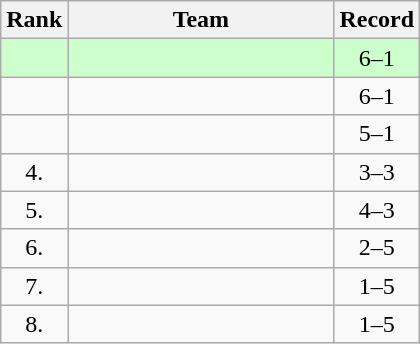<table class=wikitable style="text-align:center;">
<tr>
<th>Rank</th>
<th width=170>Team</th>
<th>Record</th>
</tr>
<tr style="background:#cfc;">
<td></td>
<td align=left></td>
<td>6–1</td>
</tr>
<tr>
<td></td>
<td align=left></td>
<td>6–1</td>
</tr>
<tr>
<td></td>
<td align=left></td>
<td>5–1</td>
</tr>
<tr>
<td>4.</td>
<td align=left></td>
<td>3–3</td>
</tr>
<tr>
<td>5.</td>
<td align=left></td>
<td>4–3</td>
</tr>
<tr>
<td>6.</td>
<td align=left></td>
<td>2–5</td>
</tr>
<tr>
<td>7.</td>
<td align=left></td>
<td>1–5</td>
</tr>
<tr>
<td>8.</td>
<td align=left></td>
<td>1–5</td>
</tr>
</table>
